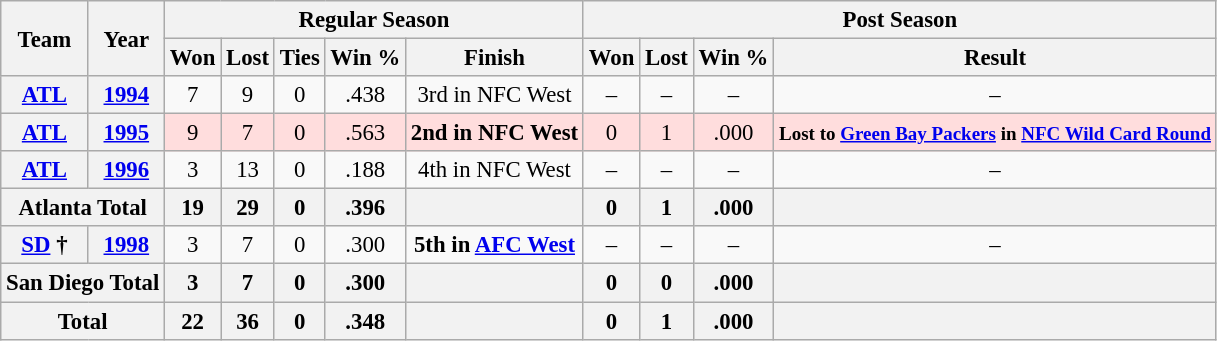<table class="wikitable" style="font-size: 95%; text-align:center;">
<tr>
<th rowspan="2">Team</th>
<th rowspan="2">Year</th>
<th colspan="5">Regular Season</th>
<th colspan="4">Post Season</th>
</tr>
<tr>
<th>Won</th>
<th>Lost</th>
<th>Ties</th>
<th>Win %</th>
<th>Finish</th>
<th>Won</th>
<th>Lost</th>
<th>Win %</th>
<th>Result</th>
</tr>
<tr>
<th><a href='#'>ATL</a></th>
<th><a href='#'>1994</a></th>
<td>7</td>
<td>9</td>
<td>0</td>
<td>.438</td>
<td>3rd in NFC West</td>
<td>–</td>
<td>–</td>
<td>–</td>
<td>–</td>
</tr>
<tr style="background:#fdd;">
<th><a href='#'>ATL</a></th>
<th><a href='#'>1995</a></th>
<td>9</td>
<td>7</td>
<td>0</td>
<td>.563</td>
<td><strong>2nd in NFC West</strong></td>
<td>0</td>
<td>1</td>
<td>.000</td>
<td><small><strong>Lost to <a href='#'>Green Bay Packers</a> in <a href='#'>NFC Wild Card Round</a></strong></small></td>
</tr>
<tr>
<th><a href='#'>ATL</a></th>
<th><a href='#'>1996</a></th>
<td>3</td>
<td>13</td>
<td>0</td>
<td>.188</td>
<td>4th in NFC West</td>
<td>–</td>
<td>–</td>
<td>–</td>
<td>–</td>
</tr>
<tr>
<th colspan="2">Atlanta Total</th>
<th>19</th>
<th>29</th>
<th>0</th>
<th>.396</th>
<th></th>
<th>0</th>
<th>1</th>
<th>.000</th>
<th></th>
</tr>
<tr>
<th><a href='#'>SD</a> †</th>
<th><a href='#'>1998</a></th>
<td>3</td>
<td>7</td>
<td>0</td>
<td>.300</td>
<td><strong>5th in <a href='#'>AFC West</a></strong></td>
<td>–</td>
<td>–</td>
<td>–</td>
<td>–</td>
</tr>
<tr>
<th colspan="2">San Diego Total</th>
<th>3</th>
<th>7</th>
<th>0</th>
<th>.300</th>
<th></th>
<th>0</th>
<th>0</th>
<th>.000</th>
<th></th>
</tr>
<tr>
<th colspan="2">Total</th>
<th>22</th>
<th>36</th>
<th>0</th>
<th>.348</th>
<th></th>
<th>0</th>
<th>1</th>
<th>.000</th>
<th></th>
</tr>
</table>
